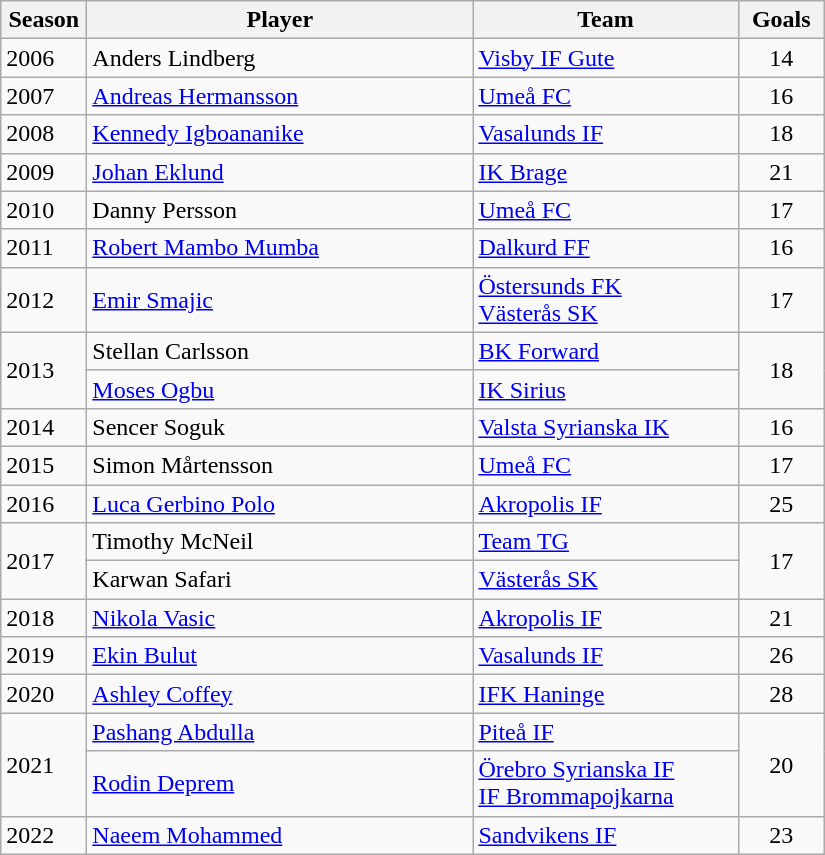<table class="wikitable" style="width:550px;">
<tr>
<th>Season</th>
<th>Player</th>
<th>Team</th>
<th>Goals</th>
</tr>
<tr>
<td style="width:50px;">2006</td>
<td style="width:250px;"> Anders Lindberg</td>
<td><a href='#'>Visby IF Gute</a></td>
<td align=center style="width:50px;">14</td>
</tr>
<tr>
<td>2007</td>
<td> <a href='#'>Andreas Hermansson</a></td>
<td><a href='#'>Umeå FC</a></td>
<td align=center>16</td>
</tr>
<tr>
<td style="width:50px;">2008</td>
<td style="width:250px;"> <a href='#'>Kennedy Igboananike</a></td>
<td><a href='#'>Vasalunds IF</a></td>
<td align=center style="width:50px;">18</td>
</tr>
<tr>
<td>2009</td>
<td> <a href='#'>Johan Eklund</a></td>
<td><a href='#'>IK Brage</a></td>
<td align=center>21</td>
</tr>
<tr>
<td>2010</td>
<td> Danny Persson</td>
<td><a href='#'>Umeå FC</a></td>
<td align=center>17</td>
</tr>
<tr>
<td>2011</td>
<td> <a href='#'>Robert Mambo Mumba</a></td>
<td><a href='#'>Dalkurd FF</a></td>
<td align=center>16</td>
</tr>
<tr>
<td>2012</td>
<td> <a href='#'>Emir Smajic</a></td>
<td><a href='#'>Östersunds FK</a><br><a href='#'>Västerås SK</a></td>
<td align=center>17</td>
</tr>
<tr>
<td rowspan="2">2013</td>
<td> Stellan Carlsson</td>
<td><a href='#'>BK Forward</a></td>
<td align=center rowspan="2">18</td>
</tr>
<tr>
<td> <a href='#'>Moses Ogbu</a></td>
<td><a href='#'>IK Sirius</a></td>
</tr>
<tr>
<td>2014</td>
<td> Sencer Soguk</td>
<td><a href='#'>Valsta Syrianska IK</a></td>
<td align=center>16</td>
</tr>
<tr>
<td>2015</td>
<td> Simon Mårtensson</td>
<td><a href='#'>Umeå FC</a></td>
<td align=center>17</td>
</tr>
<tr>
<td>2016</td>
<td> <a href='#'>Luca Gerbino Polo</a></td>
<td><a href='#'>Akropolis IF</a></td>
<td align=center>25</td>
</tr>
<tr>
<td rowspan="2">2017</td>
<td> Timothy McNeil</td>
<td><a href='#'>Team TG</a></td>
<td align=center rowspan="2">17</td>
</tr>
<tr>
<td> Karwan Safari</td>
<td><a href='#'>Västerås SK</a></td>
</tr>
<tr>
<td>2018</td>
<td> <a href='#'>Nikola Vasic</a></td>
<td><a href='#'>Akropolis IF</a></td>
<td align=center>21</td>
</tr>
<tr>
<td>2019</td>
<td> <a href='#'>Ekin Bulut</a></td>
<td><a href='#'>Vasalunds IF</a></td>
<td align=center>26</td>
</tr>
<tr>
<td>2020</td>
<td> <a href='#'>Ashley Coffey</a></td>
<td><a href='#'>IFK Haninge</a></td>
<td align=center>28</td>
</tr>
<tr>
<td rowspan="2">2021</td>
<td> <a href='#'>Pashang Abdulla</a></td>
<td><a href='#'>Piteå IF</a></td>
<td align=center rowspan="2">20</td>
</tr>
<tr>
<td> <a href='#'>Rodin Deprem</a></td>
<td><a href='#'>Örebro Syrianska IF</a><br><a href='#'>IF Brommapojkarna</a></td>
</tr>
<tr>
<td>2022</td>
<td> <a href='#'>Naeem Mohammed</a></td>
<td><a href='#'>Sandvikens IF</a></td>
<td align=center>23</td>
</tr>
</table>
